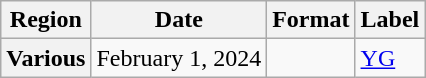<table class="wikitable plainrowheaders">
<tr>
<th scope="col">Region</th>
<th scope="col">Date</th>
<th scope="col">Format</th>
<th scope="col">Label</th>
</tr>
<tr>
<th scope="row">Various</th>
<td>February 1, 2024</td>
<td></td>
<td><a href='#'>YG</a></td>
</tr>
</table>
